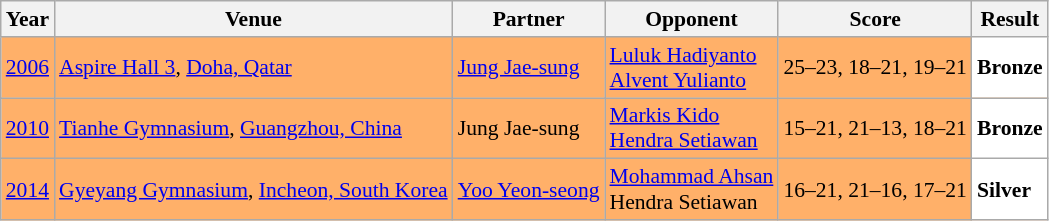<table class="sortable wikitable" style="font-size: 90%;">
<tr>
<th>Year</th>
<th>Venue</th>
<th>Partner</th>
<th>Opponent</th>
<th>Score</th>
<th>Result</th>
</tr>
<tr style="background:#FFB069">
<td align="center"><a href='#'>2006</a></td>
<td align="left"><a href='#'>Aspire Hall 3</a>, <a href='#'>Doha, Qatar</a></td>
<td align="left"> <a href='#'>Jung Jae-sung</a></td>
<td align="left"> <a href='#'>Luluk Hadiyanto</a> <br>  <a href='#'>Alvent Yulianto</a></td>
<td align="left">25–23, 18–21, 19–21</td>
<td style="text-align:left; background:white"> <strong>Bronze</strong></td>
</tr>
<tr style="background:#FFB069">
<td align="center"><a href='#'>2010</a></td>
<td align="left"><a href='#'>Tianhe Gymnasium</a>, <a href='#'>Guangzhou, China</a></td>
<td align="left"> Jung Jae-sung</td>
<td align="left"> <a href='#'>Markis Kido</a> <br>  <a href='#'>Hendra Setiawan</a></td>
<td align="left">15–21, 21–13, 18–21</td>
<td style="text-align:left; background:white"> <strong>Bronze</strong></td>
</tr>
<tr style="background:#FFB069">
<td align="center"><a href='#'>2014</a></td>
<td align="left"><a href='#'>Gyeyang Gymnasium</a>, <a href='#'>Incheon, South Korea</a></td>
<td align="left"> <a href='#'>Yoo Yeon-seong</a></td>
<td align="left"> <a href='#'>Mohammad Ahsan</a> <br>  Hendra Setiawan</td>
<td align="left">16–21, 21–16, 17–21</td>
<td style="text-align:left; background:white"> <strong>Silver</strong></td>
</tr>
</table>
